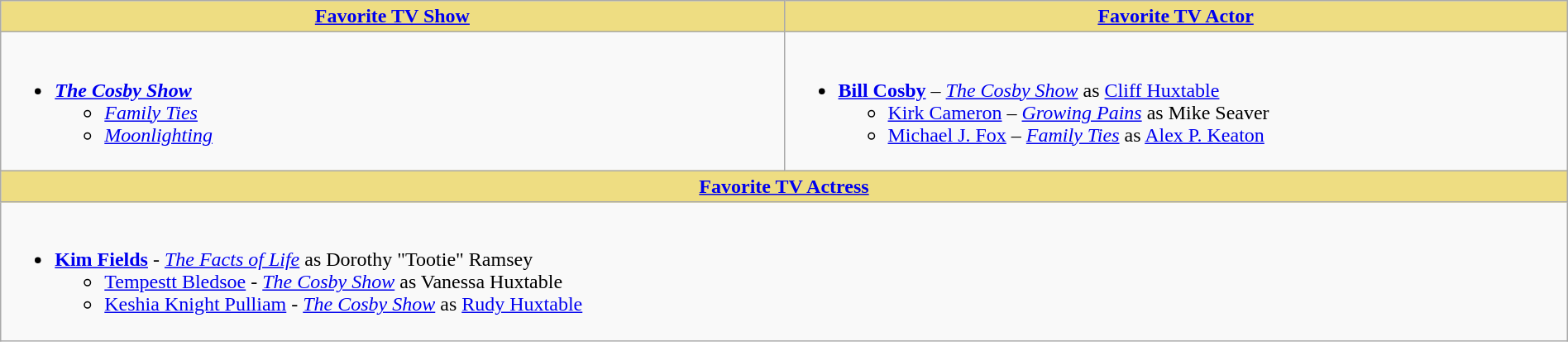<table class="wikitable" style="width:100%">
<tr>
<th style="background:#EEDD82; width:50%"><a href='#'>Favorite TV Show</a></th>
<th style="background:#EEDD82; width:50%"><a href='#'>Favorite TV Actor</a></th>
</tr>
<tr>
<td valign="top"><br><ul><li><strong><em><a href='#'>The Cosby Show</a></em></strong><ul><li><em><a href='#'>Family Ties</a></em></li><li><em><a href='#'>Moonlighting</a></em></li></ul></li></ul></td>
<td valign="top"><br><ul><li><strong><a href='#'>Bill Cosby</a></strong> – <em><a href='#'>The Cosby Show</a></em> as <a href='#'>Cliff Huxtable</a><ul><li><a href='#'>Kirk Cameron</a> – <em><a href='#'>Growing Pains</a></em> as Mike Seaver</li><li><a href='#'>Michael J. Fox</a> – <em><a href='#'>Family Ties</a></em> as <a href='#'>Alex P. Keaton</a></li></ul></li></ul></td>
</tr>
<tr>
<th style="background:#EEDD82;" colspan="2"><a href='#'>Favorite TV Actress</a></th>
</tr>
<tr>
<td colspan="2" valign="top"><br><ul><li><strong><a href='#'>Kim Fields</a></strong> - <em><a href='#'>The Facts of Life</a></em> as Dorothy "Tootie" Ramsey<ul><li><a href='#'>Tempestt Bledsoe</a> - <em><a href='#'>The Cosby Show</a></em> as Vanessa Huxtable</li><li><a href='#'>Keshia Knight Pulliam</a> - <em><a href='#'>The Cosby Show</a></em> as <a href='#'>Rudy Huxtable</a></li></ul></li></ul></td>
</tr>
</table>
